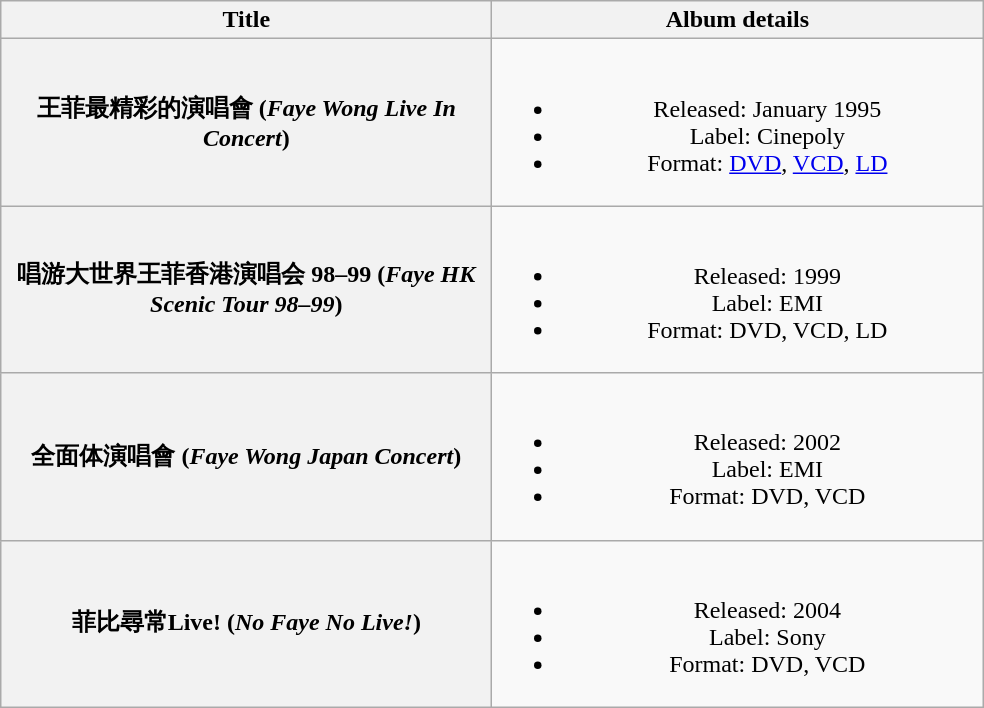<table class="wikitable plainrowheaders" style="text-align:center;">
<tr>
<th scope="col" style="width:20em;">Title</th>
<th scope="col" style="width:20em;">Album details</th>
</tr>
<tr>
<th scope="row">王菲最精彩的演唱會 (<em>Faye Wong Live In Concert</em>)</th>
<td><br><ul><li>Released: January 1995</li><li>Label: Cinepoly</li><li>Format: <a href='#'>DVD</a>, <a href='#'>VCD</a>, <a href='#'>LD</a></li></ul></td>
</tr>
<tr>
<th scope="row">唱游大世界王菲香港演唱会 98–99 (<em>Faye HK Scenic Tour 98–99</em>)</th>
<td><br><ul><li>Released: 1999</li><li>Label: EMI</li><li>Format: DVD, VCD, LD</li></ul></td>
</tr>
<tr>
<th scope="row">全面体演唱會 (<em>Faye Wong Japan Concert</em>)</th>
<td><br><ul><li>Released: 2002</li><li>Label: EMI</li><li>Format: DVD, VCD</li></ul></td>
</tr>
<tr>
<th scope="row">菲比尋常Live! (<em>No Faye No Live!</em>)</th>
<td><br><ul><li>Released: 2004</li><li>Label: Sony</li><li>Format: DVD, VCD</li></ul></td>
</tr>
</table>
